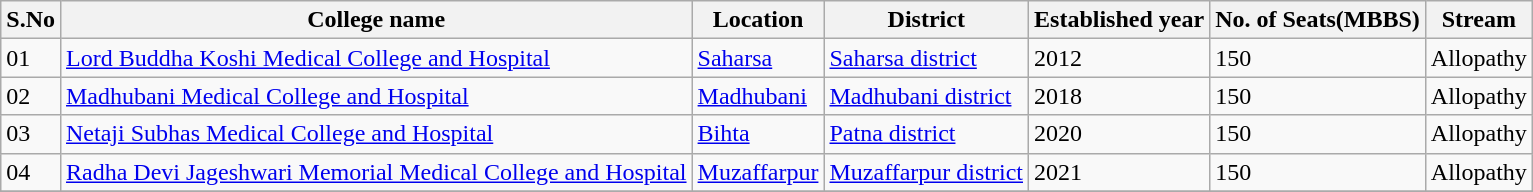<table class="wikitable sortable">
<tr>
<th>S.No</th>
<th>College name</th>
<th>Location</th>
<th>District</th>
<th>Established year</th>
<th>No. of Seats(MBBS)</th>
<th>Stream</th>
</tr>
<tr>
<td>01</td>
<td><a href='#'>Lord Buddha Koshi Medical College and Hospital</a></td>
<td><a href='#'>Saharsa</a></td>
<td><a href='#'>Saharsa district</a></td>
<td>2012</td>
<td>150</td>
<td>Allopathy</td>
</tr>
<tr>
<td>02</td>
<td><a href='#'>Madhubani Medical College and Hospital</a></td>
<td><a href='#'>Madhubani</a></td>
<td><a href='#'>Madhubani district</a></td>
<td>2018</td>
<td>150</td>
<td>Allopathy</td>
</tr>
<tr>
<td>03</td>
<td><a href='#'>Netaji Subhas Medical College and Hospital</a></td>
<td><a href='#'>Bihta</a></td>
<td><a href='#'>Patna district</a></td>
<td>2020</td>
<td>150</td>
<td>Allopathy</td>
</tr>
<tr>
<td>04</td>
<td><a href='#'>Radha Devi Jageshwari Memorial Medical College and Hospital</a></td>
<td><a href='#'>Muzaffarpur</a></td>
<td><a href='#'>Muzaffarpur district</a></td>
<td>2021</td>
<td>150</td>
<td>Allopathy</td>
</tr>
<tr>
</tr>
</table>
